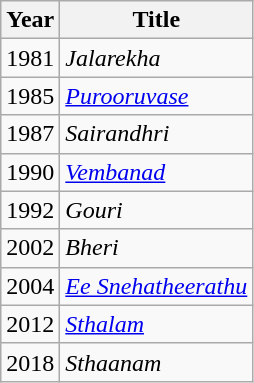<table class="wikitable sortable">
<tr>
<th>Year</th>
<th>Title</th>
</tr>
<tr>
<td>1981</td>
<td><em>Jalarekha</em></td>
</tr>
<tr>
<td>1985</td>
<td><em><a href='#'>Purooruvase</a></em></td>
</tr>
<tr>
<td>1987</td>
<td><em>Sairandhri</em></td>
</tr>
<tr>
<td>1990</td>
<td><em><a href='#'>Vembanad</a></em></td>
</tr>
<tr>
<td>1992</td>
<td><em>Gouri</em></td>
</tr>
<tr>
<td>2002</td>
<td><em>Bheri</em></td>
</tr>
<tr>
<td>2004</td>
<td><em><a href='#'>Ee Snehatheerathu</a></em></td>
</tr>
<tr>
<td>2012</td>
<td><em><a href='#'>Sthalam</a></em></td>
</tr>
<tr>
<td>2018</td>
<td><em>Sthaanam</em></td>
</tr>
</table>
